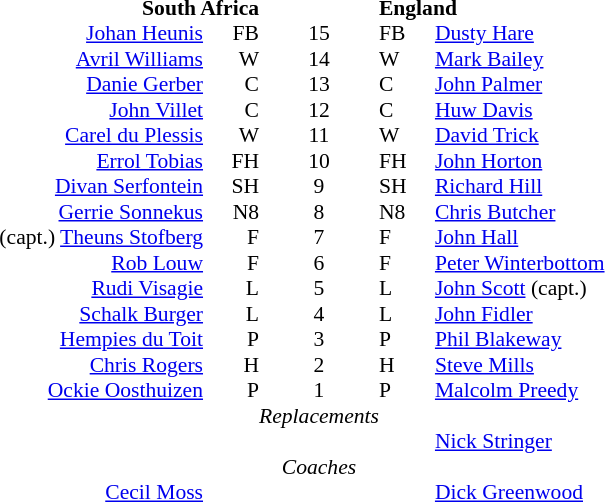<table width="100%" style="font-size: 90%; " cellspacing="0" cellpadding="0" align=center>
<tr>
<td width=41%; text-align=right></td>
<td width=3%; text-align:right></td>
<td width=4%; text-align:center></td>
<td width=3%; text-align:left></td>
<td width=49%; text-align:left></td>
</tr>
<tr>
<td colspan=2; align=right><strong>South Africa</strong></td>
<td></td>
<td colspan=2;><strong>England</strong></td>
</tr>
<tr>
<td align=right><a href='#'>Johan Heunis</a></td>
<td align=right>FB</td>
<td align=center>15</td>
<td>FB</td>
<td><a href='#'>Dusty Hare</a></td>
</tr>
<tr>
<td align=right><a href='#'>Avril Williams</a></td>
<td align=right>W</td>
<td align=center>14</td>
<td>W</td>
<td><a href='#'>Mark Bailey</a> </td>
</tr>
<tr>
<td align=right><a href='#'>Danie Gerber</a></td>
<td align=right>C</td>
<td align=center>13</td>
<td>C</td>
<td><a href='#'>John Palmer</a></td>
</tr>
<tr>
<td align=right><a href='#'>John Villet</a></td>
<td align=right>C</td>
<td align=center>12</td>
<td>C</td>
<td><a href='#'>Huw Davis</a></td>
</tr>
<tr>
<td align=right><a href='#'>Carel du Plessis</a></td>
<td align=right>W</td>
<td align=center>11</td>
<td>W</td>
<td><a href='#'>David Trick</a></td>
</tr>
<tr>
<td align=right><a href='#'>Errol Tobias</a></td>
<td align=right>FH</td>
<td align=center>10</td>
<td>FH</td>
<td><a href='#'>John Horton</a></td>
</tr>
<tr>
<td align=right><a href='#'>Divan Serfontein</a></td>
<td align=right>SH</td>
<td align=center>9</td>
<td>SH</td>
<td><a href='#'>Richard Hill</a></td>
</tr>
<tr>
<td align=right><a href='#'>Gerrie Sonnekus</a></td>
<td align=right>N8</td>
<td align=center>8</td>
<td>N8</td>
<td><a href='#'>Chris Butcher</a></td>
</tr>
<tr>
<td align=right>(capt.) <a href='#'>Theuns Stofberg</a></td>
<td align=right>F</td>
<td align=center>7</td>
<td>F</td>
<td><a href='#'>John Hall</a></td>
</tr>
<tr>
<td align=right><a href='#'>Rob Louw</a></td>
<td align=right>F</td>
<td align=center>6</td>
<td>F</td>
<td><a href='#'>Peter Winterbottom</a></td>
</tr>
<tr>
<td align=right><a href='#'>Rudi Visagie</a></td>
<td align=right>L</td>
<td align=center>5</td>
<td>L</td>
<td><a href='#'>John Scott</a> (capt.)</td>
</tr>
<tr>
<td align=right><a href='#'>Schalk Burger</a></td>
<td align=right>L</td>
<td align=center>4</td>
<td>L</td>
<td><a href='#'>John Fidler</a></td>
</tr>
<tr>
<td align=right><a href='#'>Hempies du Toit</a></td>
<td align=right>P</td>
<td align=center>3</td>
<td>P</td>
<td><a href='#'>Phil Blakeway</a></td>
</tr>
<tr>
<td align=right><a href='#'>Chris Rogers</a></td>
<td align=right>H</td>
<td align=center>2</td>
<td>H</td>
<td><a href='#'>Steve Mills</a></td>
</tr>
<tr>
<td align=right><a href='#'>Ockie Oosthuizen</a></td>
<td align=right>P</td>
<td align=center>1</td>
<td>P</td>
<td><a href='#'>Malcolm Preedy</a></td>
</tr>
<tr>
<td></td>
<td></td>
<td align=center><em>Replacements</em></td>
<td></td>
<td></td>
</tr>
<tr>
<td align=right></td>
<td align=right></td>
<td align=center></td>
<td></td>
<td><a href='#'>Nick Stringer</a> </td>
</tr>
<tr>
<td align=right></td>
<td align=right></td>
<td align=center></td>
<td></td>
<td></td>
</tr>
<tr>
<td align=right></td>
<td align=right></td>
<td align=center></td>
<td></td>
<td></td>
</tr>
<tr>
<td align=right></td>
<td align=right></td>
<td align=center></td>
<td></td>
<td></td>
</tr>
<tr>
<td align=right></td>
<td align=right></td>
<td align=center></td>
<td></td>
<td></td>
</tr>
<tr>
<td align=right></td>
<td align=right></td>
<td align=center></td>
<td></td>
<td></td>
</tr>
<tr>
<td align=right></td>
<td align=right></td>
<td align=center></td>
<td></td>
<td></td>
</tr>
<tr>
<td></td>
<td></td>
<td align=center><em>Coaches</em></td>
<td></td>
<td></td>
</tr>
<tr>
<td align=right><a href='#'>Cecil Moss</a> </td>
<td></td>
<td></td>
<td></td>
<td> <a href='#'>Dick Greenwood</a></td>
</tr>
</table>
